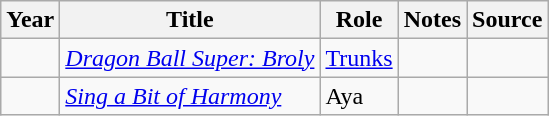<table class="wikitable sortable plainrowheaders">
<tr>
<th>Year</th>
<th>Title</th>
<th>Role</th>
<th class="unsortable">Notes</th>
<th class="unsortable">Source</th>
</tr>
<tr>
<td></td>
<td><em><a href='#'>Dragon Ball Super: Broly</a></em></td>
<td><a href='#'>Trunks</a></td>
<td></td>
<td></td>
</tr>
<tr>
<td></td>
<td><em><a href='#'>Sing a Bit of Harmony</a></em></td>
<td>Aya</td>
<td></td>
<td></td>
</tr>
</table>
